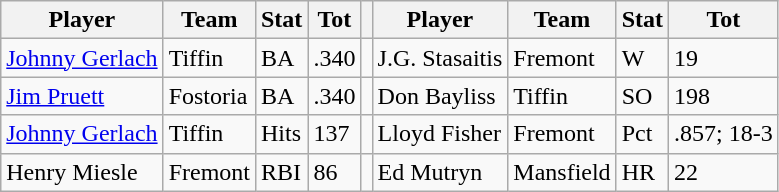<table class="wikitable">
<tr>
<th>Player</th>
<th>Team</th>
<th>Stat</th>
<th>Tot</th>
<th></th>
<th>Player</th>
<th>Team</th>
<th>Stat</th>
<th>Tot</th>
</tr>
<tr>
<td><a href='#'>Johnny Gerlach</a></td>
<td>Tiffin</td>
<td>BA</td>
<td>.340</td>
<td></td>
<td>J.G. Stasaitis</td>
<td>Fremont</td>
<td>W</td>
<td>19</td>
</tr>
<tr>
<td><a href='#'>Jim Pruett</a></td>
<td>Fostoria</td>
<td>BA</td>
<td>.340</td>
<td></td>
<td>Don Bayliss</td>
<td>Tiffin</td>
<td>SO</td>
<td>198</td>
</tr>
<tr>
<td><a href='#'>Johnny Gerlach</a></td>
<td>Tiffin</td>
<td>Hits</td>
<td>137</td>
<td></td>
<td>Lloyd Fisher</td>
<td>Fremont</td>
<td>Pct</td>
<td>.857; 18-3</td>
</tr>
<tr>
<td>Henry Miesle</td>
<td>Fremont</td>
<td>RBI</td>
<td>86</td>
<td></td>
<td>Ed Mutryn</td>
<td>Mansfield</td>
<td>HR</td>
<td>22</td>
</tr>
</table>
